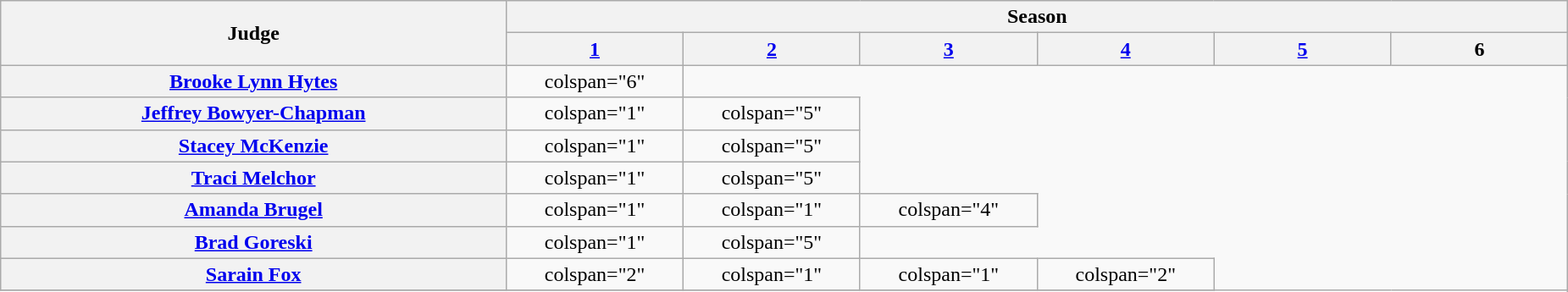<table class="wikitable plainrowheaders" style="text-align:center">
<tr>
<th rowspan="2" style="width:20%;" scope="col">Judge</th>
<th colspan="6">Season</th>
</tr>
<tr>
<th style="width:7%;" scope="colspan"><a href='#'>1</a></th>
<th style="width:7%;" scope="colspan"><a href='#'>2</a></th>
<th style="width:7%;" scope="colspan"><a href='#'>3</a></th>
<th style="width:7%;" scope="colspan"><a href='#'>4</a></th>
<th style="width:7%;" scope="colspan"><a href='#'>5</a></th>
<th style="width:7%;" scope="colspan">6</th>
</tr>
<tr>
<th scope="row" style="text-align: center;"><a href='#'>Brooke Lynn Hytes</a></th>
<td>colspan="6" </td>
</tr>
<tr>
<th scope="row" style="text-align: center;"><a href='#'>Jeffrey Bowyer-Chapman</a></th>
<td>colspan="1" </td>
<td>colspan="5" </td>
</tr>
<tr>
<th scope="row" style="text-align: center;"><a href='#'>Stacey McKenzie</a></th>
<td>colspan="1" </td>
<td>colspan="5" </td>
</tr>
<tr>
<th scope="row" style="text-align: center;"><a href='#'>Traci Melchor</a></th>
<td>colspan="1"</td>
<td>colspan="5" </td>
</tr>
<tr>
<th scope="row" style="text-align: center;"><a href='#'>Amanda Brugel</a></th>
<td>colspan="1" </td>
<td>colspan="1" </td>
<td>colspan="4" </td>
</tr>
<tr>
<th scope="row" style="text-align: center;"><a href='#'>Brad Goreski</a></th>
<td>colspan="1" </td>
<td>colspan="5" </td>
</tr>
<tr>
<th scope="row" style="text-align: center;"><a href='#'>Sarain Fox</a></th>
<td>colspan="2" </td>
<td>colspan="1" </td>
<td>colspan="1" </td>
<td>colspan="2" </td>
</tr>
<tr>
</tr>
</table>
